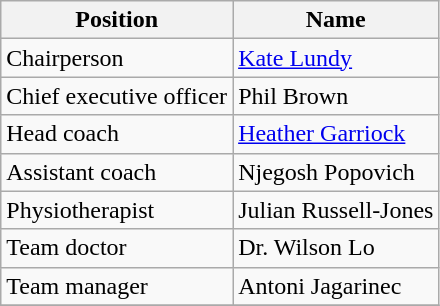<table class="wikitable">
<tr>
<th>Position</th>
<th>Name</th>
</tr>
<tr>
<td>Chairperson</td>
<td> <a href='#'>Kate Lundy</a></td>
</tr>
<tr>
<td>Chief executive officer</td>
<td> Phil Brown</td>
</tr>
<tr>
<td>Head coach</td>
<td> <a href='#'>Heather Garriock</a></td>
</tr>
<tr>
<td>Assistant coach</td>
<td> Njegosh Popovich</td>
</tr>
<tr>
<td>Physiotherapist</td>
<td> Julian Russell-Jones</td>
</tr>
<tr>
<td>Team doctor</td>
<td> Dr. Wilson Lo</td>
</tr>
<tr>
<td>Team manager</td>
<td> Antoni Jagarinec</td>
</tr>
<tr>
</tr>
</table>
